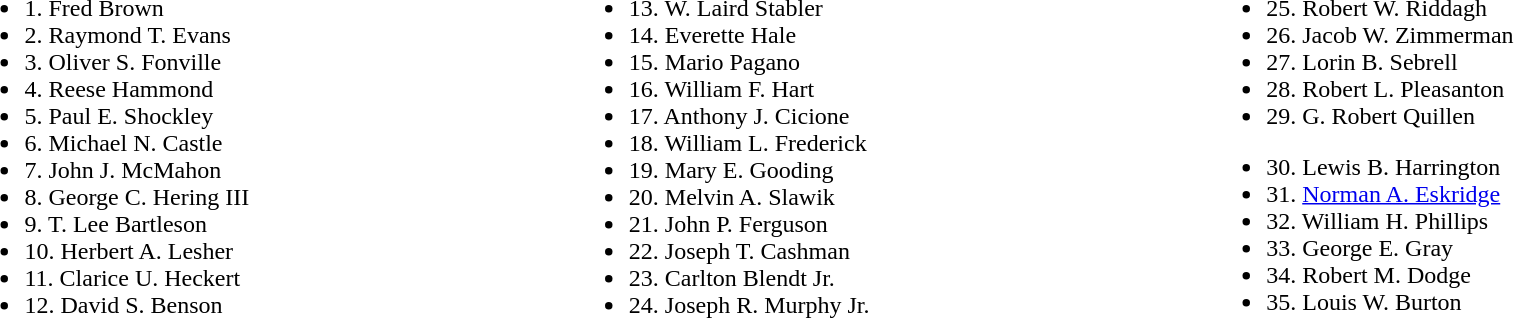<table width=100%>
<tr valign=top>
<td><br><ul><li>1. Fred Brown</li><li>2. Raymond T. Evans</li><li>3. Oliver S. Fonville</li><li>4. Reese Hammond</li><li>5. Paul E. Shockley</li><li>6. Michael N. Castle</li><li>7. John J. McMahon</li><li>8. George C. Hering III</li><li>9. T. Lee Bartleson</li><li>10. Herbert A. Lesher</li><li>11. Clarice U. Heckert</li><li>12. David S. Benson</li></ul></td>
<td><br><ul><li>13. W. Laird Stabler</li><li>14. Everette Hale</li><li>15. Mario Pagano</li><li>16. William F. Hart</li><li>17. Anthony J. Cicione</li><li>18. William L. Frederick</li><li>19. Mary E. Gooding</li><li>20. Melvin A. Slawik</li><li>21. John P. Ferguson</li><li>22. Joseph T. Cashman</li><li>23. Carlton Blendt Jr.</li><li>24. Joseph R. Murphy Jr.</li></ul></td>
<td><br><ul><li>25. Robert W. Riddagh</li><li>26. Jacob W. Zimmerman</li><li>27. Lorin B. Sebrell</li><li>28. Robert L. Pleasanton</li><li>29. G. Robert Quillen</li></ul><ul><li>30. Lewis B. Harrington</li><li>31. <a href='#'>Norman A. Eskridge</a></li><li>32. William H. Phillips</li><li>33. George E. Gray</li><li>34. Robert M. Dodge</li><li>35. Louis W. Burton</li></ul></td>
</tr>
</table>
